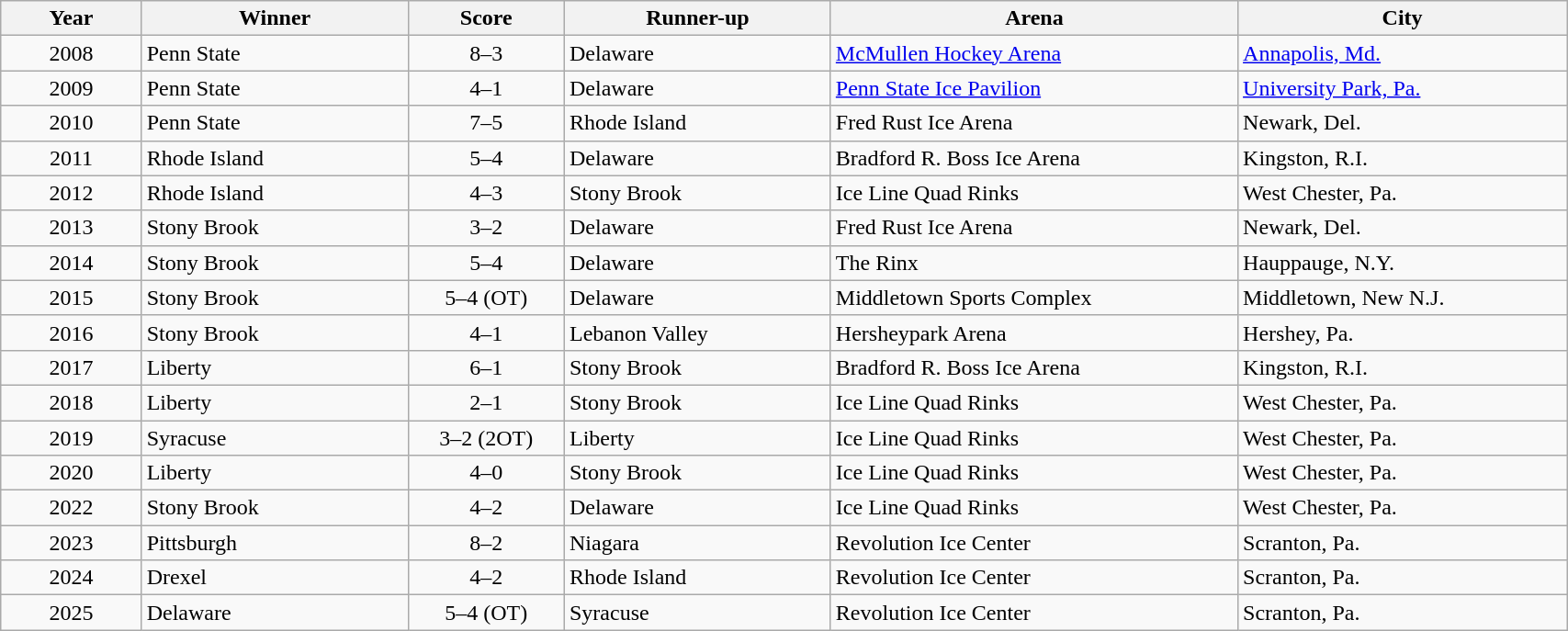<table class="wikitable" width=90%>
<tr>
<th width=9%>Year</th>
<th width=17%>Winner</th>
<th width=10%>Score</th>
<th width=17%>Runner-up</th>
<th width=26%>Arena</th>
<th width=21%>City</th>
</tr>
<tr>
<td align=center>2008</td>
<td>Penn State</td>
<td align=center>8–3</td>
<td>Delaware</td>
<td><a href='#'>McMullen Hockey Arena</a></td>
<td><a href='#'>Annapolis, Md.</a></td>
</tr>
<tr>
<td align=center>2009</td>
<td>Penn State</td>
<td align=center>4–1</td>
<td>Delaware</td>
<td><a href='#'>Penn State Ice Pavilion</a></td>
<td><a href='#'>University Park, Pa.</a></td>
</tr>
<tr>
<td align=center>2010</td>
<td>Penn State</td>
<td align=center>7–5</td>
<td>Rhode Island</td>
<td>Fred Rust Ice Arena</td>
<td>Newark, Del.</td>
</tr>
<tr>
<td align=center>2011</td>
<td>Rhode Island</td>
<td align=center>5–4</td>
<td>Delaware</td>
<td>Bradford R. Boss Ice Arena</td>
<td>Kingston, R.I.</td>
</tr>
<tr>
<td align=center>2012</td>
<td>Rhode Island</td>
<td align=center>4–3</td>
<td>Stony Brook</td>
<td>Ice Line Quad Rinks</td>
<td>West Chester, Pa.</td>
</tr>
<tr>
<td align=center>2013</td>
<td>Stony Brook</td>
<td align=center>3–2</td>
<td>Delaware</td>
<td>Fred Rust Ice Arena</td>
<td>Newark, Del.</td>
</tr>
<tr>
<td align=center>2014</td>
<td>Stony Brook</td>
<td align=center>5–4</td>
<td>Delaware</td>
<td>The Rinx</td>
<td>Hauppauge, N.Y.</td>
</tr>
<tr>
<td align=center>2015</td>
<td>Stony Brook</td>
<td align=center>5–4 (OT)</td>
<td>Delaware</td>
<td>Middletown Sports Complex</td>
<td>Middletown, New N.J.</td>
</tr>
<tr>
<td align=center>2016</td>
<td>Stony Brook</td>
<td align=center>4–1</td>
<td>Lebanon Valley</td>
<td>Hersheypark Arena</td>
<td>Hershey, Pa.</td>
</tr>
<tr>
<td align=center>2017</td>
<td>Liberty</td>
<td align=center>6–1</td>
<td>Stony Brook</td>
<td>Bradford R. Boss Ice Arena</td>
<td>Kingston, R.I.</td>
</tr>
<tr>
<td align=center>2018</td>
<td>Liberty</td>
<td align=center>2–1</td>
<td>Stony Brook</td>
<td>Ice Line Quad Rinks</td>
<td>West Chester, Pa.</td>
</tr>
<tr>
<td align=center>2019</td>
<td>Syracuse</td>
<td align=center>3–2 (2OT)</td>
<td>Liberty</td>
<td>Ice Line Quad Rinks</td>
<td>West Chester, Pa.</td>
</tr>
<tr>
<td align=center>2020</td>
<td>Liberty</td>
<td align=center>4–0</td>
<td>Stony Brook</td>
<td>Ice Line Quad Rinks</td>
<td>West Chester, Pa.</td>
</tr>
<tr>
<td align=center>2022</td>
<td>Stony Brook</td>
<td align=center>4–2</td>
<td>Delaware</td>
<td>Ice Line Quad Rinks</td>
<td>West Chester, Pa.</td>
</tr>
<tr>
<td align=center>2023</td>
<td>Pittsburgh</td>
<td align=center>8–2</td>
<td>Niagara</td>
<td>Revolution Ice Center</td>
<td>Scranton, Pa.</td>
</tr>
<tr>
<td align=center>2024</td>
<td>Drexel</td>
<td align=center>4–2</td>
<td>Rhode Island</td>
<td>Revolution Ice Center</td>
<td>Scranton, Pa.</td>
</tr>
<tr>
<td align=center>2025</td>
<td>Delaware</td>
<td align=center>5–4 (OT)</td>
<td>Syracuse</td>
<td>Revolution Ice Center</td>
<td>Scranton, Pa.</td>
</tr>
</table>
